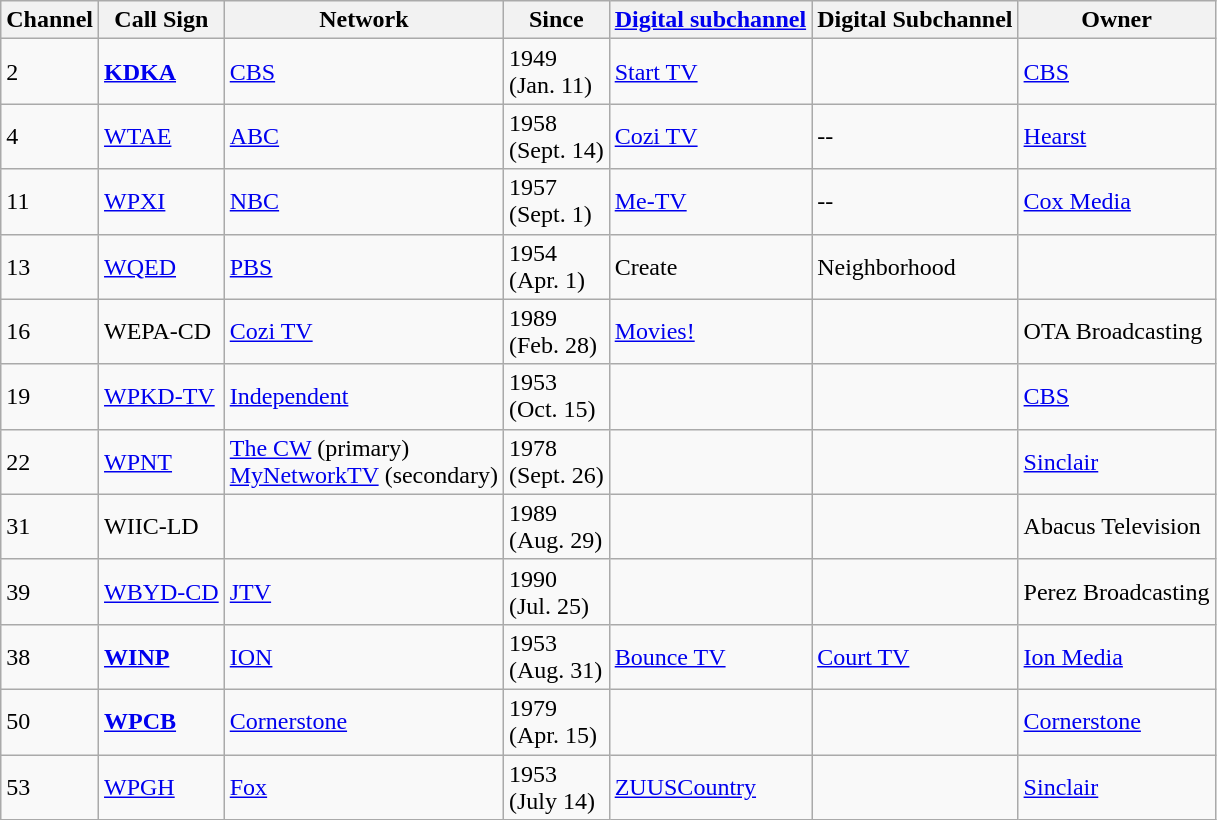<table class="wikitable sortable">
<tr>
<th>Channel</th>
<th>Call Sign</th>
<th>Network</th>
<th>Since</th>
<th><a href='#'>Digital subchannel</a></th>
<th>Digital Subchannel</th>
<th>Owner</th>
</tr>
<tr>
<td>2</td>
<td><strong><a href='#'>KDKA</a></strong></td>
<td><a href='#'>CBS</a></td>
<td>1949 <br>(Jan. 11)</td>
<td><a href='#'>Start TV</a></td>
<td></td>
<td><a href='#'>CBS</a></td>
</tr>
<tr>
<td>4</td>
<td><a href='#'>WTAE</a></td>
<td><a href='#'>ABC</a></td>
<td>1958 <br> (Sept. 14)</td>
<td><a href='#'>Cozi TV</a></td>
<td>--</td>
<td><a href='#'>Hearst</a></td>
</tr>
<tr>
<td>11</td>
<td><a href='#'>WPXI</a></td>
<td><a href='#'>NBC</a></td>
<td>1957 <br> (Sept. 1)</td>
<td><a href='#'>Me-TV</a></td>
<td>--</td>
<td><a href='#'>Cox Media</a></td>
</tr>
<tr>
<td>13</td>
<td><a href='#'>WQED</a></td>
<td><a href='#'>PBS</a></td>
<td>1954 <br> (Apr. 1)</td>
<td>Create</td>
<td>Neighborhood</td>
<td></td>
</tr>
<tr>
<td>16</td>
<td>WEPA-CD</td>
<td><a href='#'>Cozi TV</a></td>
<td>1989 <br> (Feb. 28)</td>
<td><a href='#'>Movies!</a></td>
<td></td>
<td>OTA Broadcasting</td>
</tr>
<tr>
<td>19</td>
<td><a href='#'>WPKD-TV</a></td>
<td><a href='#'>Independent</a></td>
<td>1953 <br> (Oct. 15)</td>
<td></td>
<td></td>
<td><a href='#'>CBS</a></td>
</tr>
<tr>
<td>22</td>
<td><a href='#'>WPNT</a></td>
<td><a href='#'>The CW</a> (primary)<br><a href='#'>MyNetworkTV</a> (secondary)</td>
<td>1978 <br> (Sept. 26)</td>
<td></td>
<td></td>
<td><a href='#'>Sinclair</a></td>
</tr>
<tr>
<td>31</td>
<td>WIIC-LD</td>
<td></td>
<td>1989 <br> (Aug. 29)</td>
<td></td>
<td></td>
<td>Abacus Television</td>
</tr>
<tr>
<td>39</td>
<td><a href='#'>WBYD-CD</a></td>
<td><a href='#'>JTV</a></td>
<td>1990 <br> (Jul. 25)</td>
<td></td>
<td></td>
<td>Perez Broadcasting</td>
</tr>
<tr>
<td>38</td>
<td><strong><a href='#'>WINP</a></strong></td>
<td><a href='#'>ION</a></td>
<td>1953 <br>(Aug. 31)</td>
<td><a href='#'>Bounce TV</a></td>
<td><a href='#'>Court TV</a></td>
<td><a href='#'>Ion Media</a></td>
</tr>
<tr>
<td>50</td>
<td><strong><a href='#'>WPCB</a></strong></td>
<td><a href='#'>Cornerstone</a></td>
<td>1979 <br>(Apr. 15)</td>
<td></td>
<td></td>
<td><a href='#'>Cornerstone</a></td>
</tr>
<tr>
<td>53</td>
<td><a href='#'>WPGH</a></td>
<td><a href='#'>Fox</a></td>
<td>1953 <br>(July 14)</td>
<td><a href='#'>ZUUSCountry</a></td>
<td></td>
<td><a href='#'>Sinclair</a></td>
</tr>
</table>
